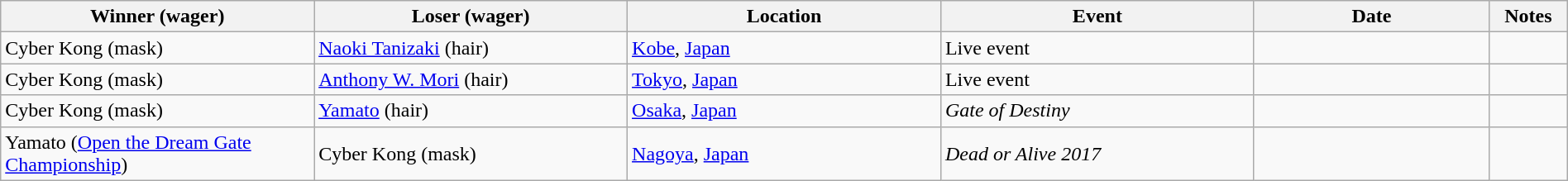<table class="wikitable sortable" width=100%>
<tr>
<th width=20%>Winner (wager)</th>
<th width=20%>Loser (wager)</th>
<th width=20%>Location</th>
<th width=20%>Event</th>
<th width=15%>Date</th>
<th width=5%>Notes</th>
</tr>
<tr>
<td>Cyber Kong (mask)</td>
<td><a href='#'>Naoki Tanizaki</a> (hair)</td>
<td><a href='#'>Kobe</a>, <a href='#'>Japan</a></td>
<td>Live event</td>
<td></td>
<td></td>
</tr>
<tr>
<td>Cyber Kong (mask)</td>
<td><a href='#'>Anthony W. Mori</a> (hair)</td>
<td><a href='#'>Tokyo</a>, <a href='#'>Japan</a></td>
<td>Live event</td>
<td></td>
<td></td>
</tr>
<tr>
<td>Cyber Kong (mask)</td>
<td><a href='#'>Yamato</a> (hair)</td>
<td><a href='#'>Osaka</a>, <a href='#'>Japan</a></td>
<td><em>Gate of Destiny</em></td>
<td></td>
<td></td>
</tr>
<tr>
<td>Yamato (<a href='#'>Open the Dream Gate Championship</a>)</td>
<td>Cyber Kong (mask)</td>
<td><a href='#'>Nagoya</a>, <a href='#'>Japan</a></td>
<td><em>Dead or Alive 2017</em></td>
<td></td>
<td></td>
</tr>
</table>
